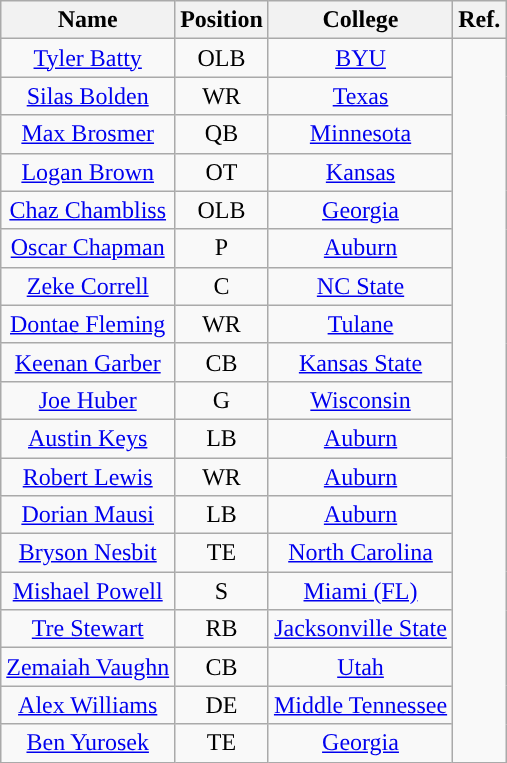<table class="wikitable" style="text-align:center">
<tr>
<th>Name</th>
<th>Position</th>
<th>College</th>
<th>Ref.</th>
</tr>
<tr>
<td><a href='#'>Tyler Batty</a></td>
<td>OLB</td>
<td><a href='#'>BYU</a></td>
<td rowspan="19"></td>
</tr>
<tr>
<td><a href='#'>Silas Bolden</a></td>
<td>WR</td>
<td><a href='#'>Texas</a></td>
</tr>
<tr>
<td><a href='#'>Max Brosmer</a></td>
<td>QB</td>
<td><a href='#'>Minnesota</a></td>
</tr>
<tr>
<td><a href='#'>Logan Brown</a></td>
<td>OT</td>
<td><a href='#'>Kansas</a></td>
</tr>
<tr>
<td><a href='#'>Chaz Chambliss</a></td>
<td>OLB</td>
<td><a href='#'>Georgia</a></td>
</tr>
<tr>
<td><a href='#'>Oscar Chapman</a></td>
<td>P</td>
<td><a href='#'>Auburn</a></td>
</tr>
<tr>
<td><a href='#'>Zeke Correll</a></td>
<td>C</td>
<td><a href='#'>NC State</a></td>
</tr>
<tr>
<td><a href='#'>Dontae Fleming</a></td>
<td>WR</td>
<td><a href='#'>Tulane</a></td>
</tr>
<tr>
<td><a href='#'>Keenan Garber</a></td>
<td>CB</td>
<td><a href='#'>Kansas State</a></td>
</tr>
<tr>
<td><a href='#'>Joe Huber</a></td>
<td>G</td>
<td><a href='#'>Wisconsin</a></td>
</tr>
<tr>
<td><a href='#'>Austin Keys</a></td>
<td>LB</td>
<td><a href='#'>Auburn</a></td>
</tr>
<tr>
<td><a href='#'>Robert Lewis</a></td>
<td>WR</td>
<td><a href='#'>Auburn</a></td>
</tr>
<tr>
<td><a href='#'>Dorian Mausi</a></td>
<td>LB</td>
<td><a href='#'>Auburn</a></td>
</tr>
<tr>
<td><a href='#'>Bryson Nesbit</a></td>
<td>TE</td>
<td><a href='#'>North Carolina</a></td>
</tr>
<tr>
<td><a href='#'>Mishael Powell</a></td>
<td>S</td>
<td><a href='#'>Miami (FL)</a></td>
</tr>
<tr>
<td><a href='#'>Tre Stewart</a></td>
<td>RB</td>
<td><a href='#'>Jacksonville State</a></td>
</tr>
<tr>
<td><a href='#'>Zemaiah Vaughn</a></td>
<td>CB</td>
<td><a href='#'>Utah</a></td>
</tr>
<tr>
<td><a href='#'>Alex Williams</a></td>
<td>DE</td>
<td><a href='#'>Middle Tennessee</a></td>
</tr>
<tr>
<td><a href='#'>Ben Yurosek</a></td>
<td>TE</td>
<td><a href='#'>Georgia</a></td>
</tr>
</table>
